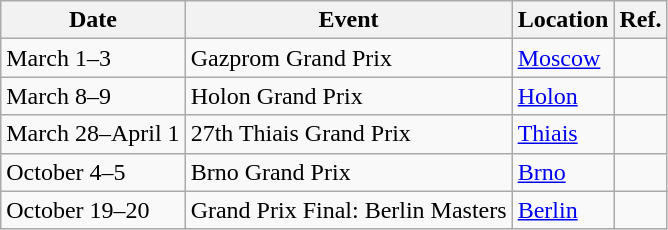<table class="wikitable sortable">
<tr>
<th>Date</th>
<th>Event</th>
<th>Location</th>
<th>Ref.</th>
</tr>
<tr>
<td>March 1–3</td>
<td>Gazprom Grand Prix</td>
<td> <a href='#'>Moscow</a></td>
<td></td>
</tr>
<tr>
<td>March 8–9</td>
<td>Holon Grand Prix</td>
<td> <a href='#'>Holon</a></td>
<td></td>
</tr>
<tr>
<td>March 28–April 1</td>
<td>27th Thiais Grand Prix</td>
<td> <a href='#'>Thiais</a></td>
<td></td>
</tr>
<tr>
<td>October 4–5</td>
<td>Brno Grand Prix</td>
<td> <a href='#'>Brno</a></td>
<td></td>
</tr>
<tr>
<td>October 19–20</td>
<td>Grand Prix Final: Berlin Masters</td>
<td> <a href='#'>Berlin</a></td>
<td></td>
</tr>
</table>
